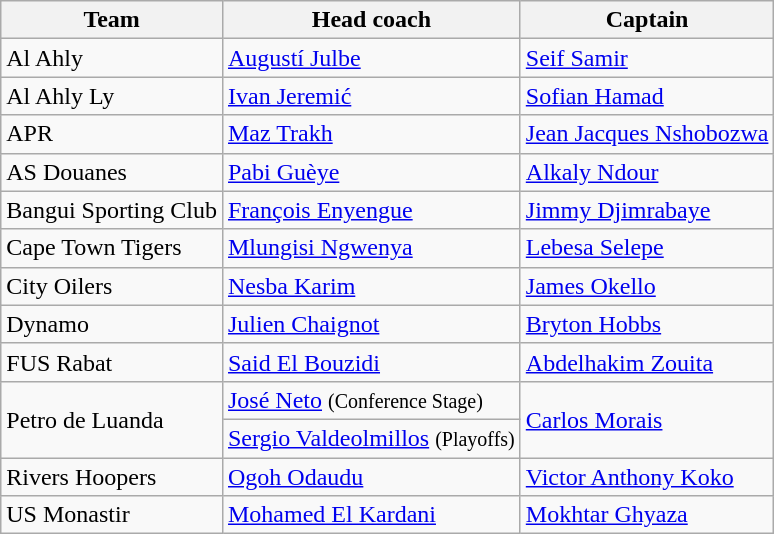<table class="wikitable sortable">
<tr>
<th>Team</th>
<th>Head coach</th>
<th>Captain</th>
</tr>
<tr>
<td>Al Ahly</td>
<td> <a href='#'>Augustí Julbe</a></td>
<td> <a href='#'>Seif Samir</a></td>
</tr>
<tr>
<td>Al Ahly Ly</td>
<td> <a href='#'>Ivan Jeremić</a></td>
<td> <a href='#'>Sofian Hamad</a></td>
</tr>
<tr>
<td>APR</td>
<td> <a href='#'>Maz Trakh</a></td>
<td> <a href='#'>Jean Jacques Nshobozwa</a></td>
</tr>
<tr>
<td>AS Douanes</td>
<td> <a href='#'>Pabi Guèye</a></td>
<td> <a href='#'>Alkaly Ndour</a></td>
</tr>
<tr>
<td>Bangui Sporting Club</td>
<td> <a href='#'>François Enyengue</a></td>
<td> <a href='#'>Jimmy Djimrabaye</a></td>
</tr>
<tr>
<td>Cape Town Tigers</td>
<td> <a href='#'>Mlungisi Ngwenya</a></td>
<td> <a href='#'>Lebesa Selepe</a></td>
</tr>
<tr>
<td>City Oilers</td>
<td> <a href='#'>Nesba Karim</a></td>
<td> <a href='#'>James Okello</a></td>
</tr>
<tr>
<td>Dynamo</td>
<td> <a href='#'>Julien Chaignot</a></td>
<td> <a href='#'>Bryton Hobbs</a></td>
</tr>
<tr>
<td>FUS Rabat</td>
<td> <a href='#'>Said El Bouzidi</a></td>
<td> <a href='#'>Abdelhakim Zouita</a></td>
</tr>
<tr>
<td rowspan="2">Petro de Luanda</td>
<td> <a href='#'>José Neto</a> <small>(Conference Stage)</small></td>
<td rowspan="2"> <a href='#'>Carlos Morais</a></td>
</tr>
<tr>
<td> <a href='#'>Sergio Valdeolmillos</a> <small>(Playoffs)</small></td>
</tr>
<tr>
<td>Rivers Hoopers</td>
<td> <a href='#'>Ogoh Odaudu</a></td>
<td> <a href='#'>Victor Anthony Koko</a></td>
</tr>
<tr>
<td>US Monastir</td>
<td> <a href='#'>Mohamed El Kardani</a></td>
<td> <a href='#'>Mokhtar Ghyaza</a></td>
</tr>
</table>
